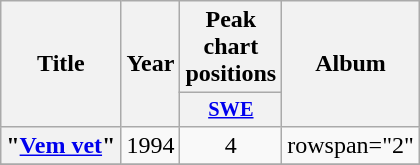<table class="wikitable plainrowheaders" style="text-align:center;">
<tr>
<th scope="col" rowspan="2">Title</th>
<th scope="col" rowspan="2">Year</th>
<th scope="col" colspan="1">Peak chart positions</th>
<th scope="col" rowspan="2">Album</th>
</tr>
<tr>
<th scope="col" style="width:3em;font-size:85%;"><a href='#'>SWE</a></th>
</tr>
<tr>
<th scope="row">"<a href='#'>Vem vet</a>"</th>
<td>1994</td>
<td>4</td>
<td>rowspan="2" </td>
</tr>
<tr>
</tr>
</table>
